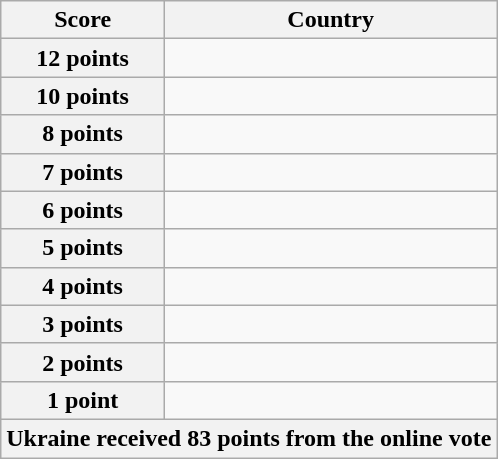<table class="wikitable">
<tr>
<th scope="col" width="33%">Score</th>
<th scope="col">Country</th>
</tr>
<tr>
<th scope="row">12 points</th>
<td></td>
</tr>
<tr>
<th scope="row">10 points</th>
<td></td>
</tr>
<tr>
<th scope="row">8 points</th>
<td></td>
</tr>
<tr>
<th scope="row">7 points</th>
<td></td>
</tr>
<tr>
<th scope="row">6 points</th>
<td></td>
</tr>
<tr>
<th scope="row">5 points</th>
<td></td>
</tr>
<tr>
<th scope="row">4 points</th>
<td></td>
</tr>
<tr>
<th scope="row">3 points</th>
<td></td>
</tr>
<tr>
<th scope="row">2 points</th>
<td></td>
</tr>
<tr>
<th scope="row">1 point</th>
<td></td>
</tr>
<tr>
<th colspan=2>Ukraine received 83 points from the online vote</th>
</tr>
</table>
